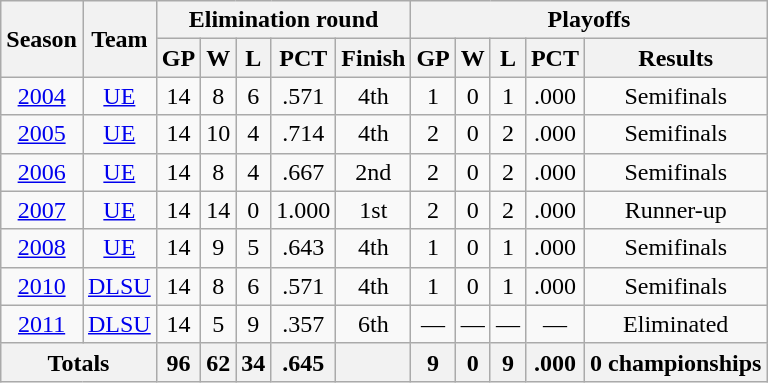<table class="wikitable" style="text-align:center">
<tr>
<th rowspan="2">Season</th>
<th rowspan="2">Team</th>
<th colspan="5">Elimination round</th>
<th colspan="5">Playoffs</th>
</tr>
<tr>
<th>GP</th>
<th>W</th>
<th>L</th>
<th>PCT</th>
<th>Finish</th>
<th>GP</th>
<th>W</th>
<th>L</th>
<th>PCT</th>
<th>Results</th>
</tr>
<tr>
<td><a href='#'>2004</a></td>
<td><a href='#'>UE</a></td>
<td>14</td>
<td>8</td>
<td>6</td>
<td>.571</td>
<td>4th</td>
<td>1</td>
<td>0</td>
<td>1</td>
<td>.000</td>
<td>Semifinals</td>
</tr>
<tr>
<td><a href='#'>2005</a></td>
<td><a href='#'>UE</a></td>
<td>14</td>
<td>10</td>
<td>4</td>
<td>.714</td>
<td>4th</td>
<td>2</td>
<td>0</td>
<td>2</td>
<td>.000</td>
<td>Semifinals</td>
</tr>
<tr>
<td><a href='#'>2006</a></td>
<td><a href='#'>UE</a></td>
<td>14</td>
<td>8</td>
<td>4</td>
<td>.667</td>
<td>2nd</td>
<td>2</td>
<td>0</td>
<td>2</td>
<td>.000</td>
<td>Semifinals</td>
</tr>
<tr>
<td><a href='#'>2007</a></td>
<td><a href='#'>UE</a></td>
<td>14</td>
<td>14</td>
<td>0</td>
<td>1.000</td>
<td>1st</td>
<td>2</td>
<td>0</td>
<td>2</td>
<td>.000</td>
<td>Runner-up</td>
</tr>
<tr>
<td><a href='#'>2008</a></td>
<td><a href='#'>UE</a></td>
<td>14</td>
<td>9</td>
<td>5</td>
<td>.643</td>
<td>4th</td>
<td>1</td>
<td>0</td>
<td>1</td>
<td>.000</td>
<td>Semifinals</td>
</tr>
<tr>
<td><a href='#'>2010</a></td>
<td><a href='#'>DLSU</a></td>
<td>14</td>
<td>8</td>
<td>6</td>
<td>.571</td>
<td>4th</td>
<td>1</td>
<td>0</td>
<td>1</td>
<td>.000</td>
<td>Semifinals</td>
</tr>
<tr>
<td><a href='#'>2011</a></td>
<td><a href='#'>DLSU</a></td>
<td>14</td>
<td>5</td>
<td>9</td>
<td>.357</td>
<td>6th</td>
<td>—</td>
<td>—</td>
<td>—</td>
<td>—</td>
<td>Eliminated</td>
</tr>
<tr>
<th colspan="2">Totals</th>
<th>96</th>
<th>62</th>
<th>34</th>
<th>.645</th>
<th></th>
<th>9</th>
<th>0</th>
<th>9</th>
<th>.000</th>
<th>0 championships</th>
</tr>
</table>
